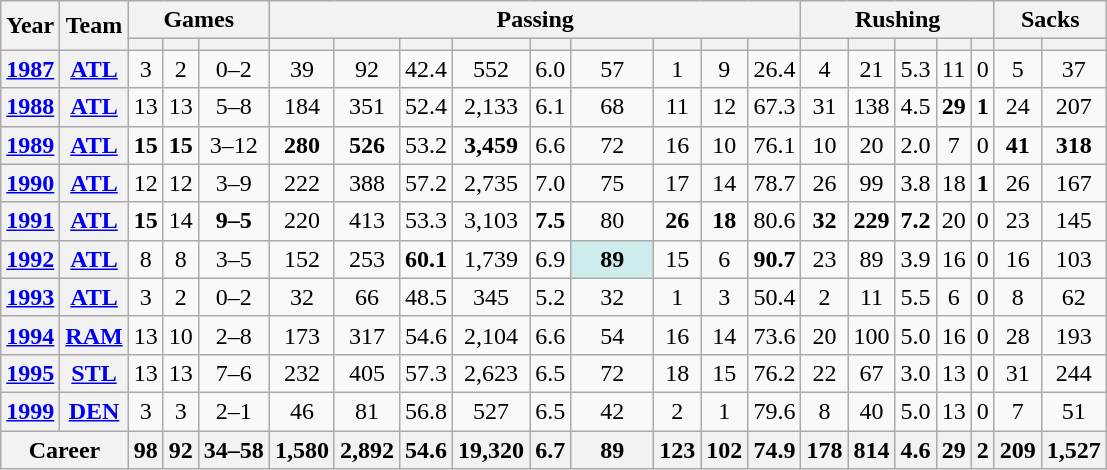<table class="wikitable" style="text-align:center;">
<tr>
<th rowspan="2">Year</th>
<th rowspan="2">Team</th>
<th colspan="3">Games</th>
<th colspan="9">Passing</th>
<th colspan="5">Rushing</th>
<th colspan="2">Sacks</th>
</tr>
<tr>
<th></th>
<th></th>
<th></th>
<th></th>
<th></th>
<th></th>
<th></th>
<th></th>
<th></th>
<th></th>
<th></th>
<th></th>
<th></th>
<th></th>
<th></th>
<th></th>
<th></th>
<th></th>
<th></th>
</tr>
<tr>
<th><a href='#'>1987</a></th>
<th><a href='#'>ATL</a></th>
<td>3</td>
<td>2</td>
<td>0–2</td>
<td>39</td>
<td>92</td>
<td>42.4</td>
<td>552</td>
<td>6.0</td>
<td>57</td>
<td>1</td>
<td>9</td>
<td>26.4</td>
<td>4</td>
<td>21</td>
<td>5.3</td>
<td>11</td>
<td>0</td>
<td>5</td>
<td>37</td>
</tr>
<tr>
<th><a href='#'>1988</a></th>
<th><a href='#'>ATL</a></th>
<td>13</td>
<td>13</td>
<td>5–8</td>
<td>184</td>
<td>351</td>
<td>52.4</td>
<td>2,133</td>
<td>6.1</td>
<td>68</td>
<td>11</td>
<td>12</td>
<td>67.3</td>
<td>31</td>
<td>138</td>
<td>4.5</td>
<td><strong>29</strong></td>
<td><strong>1</strong></td>
<td>24</td>
<td>207</td>
</tr>
<tr>
<th><a href='#'>1989</a></th>
<th><a href='#'>ATL</a></th>
<td><strong>15</strong></td>
<td><strong>15</strong></td>
<td>3–12</td>
<td><strong>280</strong></td>
<td><strong>526</strong></td>
<td>53.2</td>
<td><strong>3,459</strong></td>
<td>6.6</td>
<td>72</td>
<td>16</td>
<td>10</td>
<td>76.1</td>
<td>10</td>
<td>20</td>
<td>2.0</td>
<td>7</td>
<td>0</td>
<td><strong>41</strong></td>
<td><strong>318</strong></td>
</tr>
<tr>
<th><a href='#'>1990</a></th>
<th><a href='#'>ATL</a></th>
<td>12</td>
<td>12</td>
<td>3–9</td>
<td>222</td>
<td>388</td>
<td>57.2</td>
<td>2,735</td>
<td>7.0</td>
<td>75</td>
<td>17</td>
<td>14</td>
<td>78.7</td>
<td>26</td>
<td>99</td>
<td>3.8</td>
<td>18</td>
<td><strong>1</strong></td>
<td>26</td>
<td>167</td>
</tr>
<tr>
<th><a href='#'>1991</a></th>
<th><a href='#'>ATL</a></th>
<td><strong>15</strong></td>
<td>14</td>
<td><strong>9–5</strong></td>
<td>220</td>
<td>413</td>
<td>53.3</td>
<td>3,103</td>
<td><strong>7.5</strong></td>
<td>80</td>
<td><strong>26</strong></td>
<td><strong>18</strong></td>
<td>80.6</td>
<td><strong>32</strong></td>
<td><strong>229</strong></td>
<td><strong>7.2</strong></td>
<td>20</td>
<td>0</td>
<td>23</td>
<td>145</td>
</tr>
<tr>
<th><a href='#'>1992</a></th>
<th><a href='#'>ATL</a></th>
<td>8</td>
<td>8</td>
<td>3–5</td>
<td>152</td>
<td>253</td>
<td><strong>60.1</strong></td>
<td>1,739</td>
<td>6.9</td>
<td style="background:#cfecec; width:3em;"><strong>89</strong></td>
<td>15</td>
<td>6</td>
<td><strong>90.7</strong></td>
<td>23</td>
<td>89</td>
<td>3.9</td>
<td>16</td>
<td>0</td>
<td>16</td>
<td>103</td>
</tr>
<tr>
<th><a href='#'>1993</a></th>
<th><a href='#'>ATL</a></th>
<td>3</td>
<td>2</td>
<td>0–2</td>
<td>32</td>
<td>66</td>
<td>48.5</td>
<td>345</td>
<td>5.2</td>
<td>32</td>
<td>1</td>
<td>3</td>
<td>50.4</td>
<td>2</td>
<td>11</td>
<td>5.5</td>
<td>6</td>
<td>0</td>
<td>8</td>
<td>62</td>
</tr>
<tr>
<th><a href='#'>1994</a></th>
<th><a href='#'>RAM</a></th>
<td>13</td>
<td>10</td>
<td>2–8</td>
<td>173</td>
<td>317</td>
<td>54.6</td>
<td>2,104</td>
<td>6.6</td>
<td>54</td>
<td>16</td>
<td>14</td>
<td>73.6</td>
<td>20</td>
<td>100</td>
<td>5.0</td>
<td>16</td>
<td>0</td>
<td>28</td>
<td>193</td>
</tr>
<tr>
<th><a href='#'>1995</a></th>
<th><a href='#'>STL</a></th>
<td>13</td>
<td>13</td>
<td>7–6</td>
<td>232</td>
<td>405</td>
<td>57.3</td>
<td>2,623</td>
<td>6.5</td>
<td>72</td>
<td>18</td>
<td>15</td>
<td>76.2</td>
<td>22</td>
<td>67</td>
<td>3.0</td>
<td>13</td>
<td>0</td>
<td>31</td>
<td>244</td>
</tr>
<tr>
<th><a href='#'>1999</a></th>
<th><a href='#'>DEN</a></th>
<td>3</td>
<td>3</td>
<td>2–1</td>
<td>46</td>
<td>81</td>
<td>56.8</td>
<td>527</td>
<td>6.5</td>
<td>42</td>
<td>2</td>
<td>1</td>
<td>79.6</td>
<td>8</td>
<td>40</td>
<td>5.0</td>
<td>13</td>
<td>0</td>
<td>7</td>
<td>51</td>
</tr>
<tr>
<th colspan="2">Career</th>
<th>98</th>
<th>92</th>
<th>34–58</th>
<th>1,580</th>
<th>2,892</th>
<th>54.6</th>
<th>19,320</th>
<th>6.7</th>
<th>89</th>
<th>123</th>
<th>102</th>
<th>74.9</th>
<th>178</th>
<th>814</th>
<th>4.6</th>
<th>29</th>
<th>2</th>
<th>209</th>
<th>1,527</th>
</tr>
</table>
